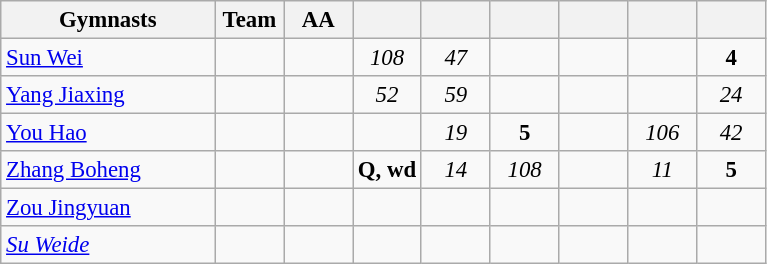<table class="wikitable sortable" style="text-align:center; font-size:95%;">
<tr>
<th width=28% class=unsortable>Gymnasts</th>
<th width=9% class=unsortable>Team</th>
<th width=9% class=unsortable>AA</th>
<th width=9% class=unsortable></th>
<th width=9% class=unsortable></th>
<th width=9% class=unsortable></th>
<th width=9% class=unsortable></th>
<th width=9% class=unsortable></th>
<th width=9% class=unsortable></th>
</tr>
<tr>
<td align=left><a href='#'>Sun Wei</a></td>
<td></td>
<td></td>
<td><em>108</em></td>
<td><em>47</em></td>
<td></td>
<td></td>
<td></td>
<td><strong>4</strong></td>
</tr>
<tr>
<td align=left><a href='#'>Yang Jiaxing</a></td>
<td></td>
<td></td>
<td><em>52</em></td>
<td><em>59</em></td>
<td></td>
<td></td>
<td></td>
<td><em>24</em></td>
</tr>
<tr>
<td align=left><a href='#'>You Hao</a></td>
<td></td>
<td></td>
<td></td>
<td><em>19</em></td>
<td><strong>5</strong></td>
<td></td>
<td><em>106</em></td>
<td><em>42</em></td>
</tr>
<tr>
<td align=left><a href='#'>Zhang Boheng</a></td>
<td></td>
<td></td>
<td><strong>Q, wd</strong></td>
<td><em>14</em></td>
<td><em>108</em></td>
<td></td>
<td><em>11</em></td>
<td><strong>5</strong></td>
</tr>
<tr>
<td align=left><a href='#'>Zou Jingyuan</a></td>
<td></td>
<td></td>
<td></td>
<td></td>
<td></td>
<td></td>
<td></td>
<td></td>
</tr>
<tr>
<td align=left><em><a href='#'>Su Weide</a></em></td>
<td></td>
<td></td>
<td></td>
<td></td>
<td></td>
<td></td>
<td></td>
<td></td>
</tr>
</table>
